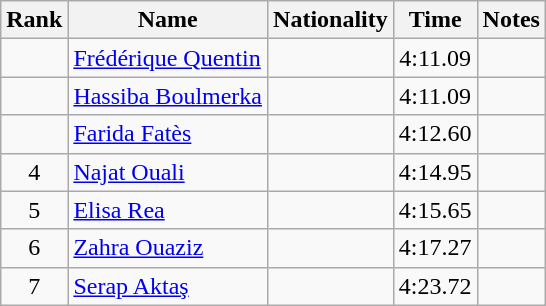<table class="wikitable sortable" style="text-align:center">
<tr>
<th>Rank</th>
<th>Name</th>
<th>Nationality</th>
<th>Time</th>
<th>Notes</th>
</tr>
<tr>
<td></td>
<td align=left><a href='#'>Frédérique Quentin</a></td>
<td align=left></td>
<td>4:11.09</td>
<td></td>
</tr>
<tr>
<td></td>
<td align=left><a href='#'>Hassiba Boulmerka</a></td>
<td align=left></td>
<td>4:11.09</td>
<td></td>
</tr>
<tr>
<td></td>
<td align=left><a href='#'>Farida Fatès</a></td>
<td align=left></td>
<td>4:12.60</td>
<td></td>
</tr>
<tr>
<td>4</td>
<td align=left><a href='#'>Najat Ouali</a></td>
<td align=left></td>
<td>4:14.95</td>
<td></td>
</tr>
<tr>
<td>5</td>
<td align=left><a href='#'>Elisa Rea</a></td>
<td align=left></td>
<td>4:15.65</td>
<td></td>
</tr>
<tr>
<td>6</td>
<td align=left><a href='#'>Zahra Ouaziz</a></td>
<td align=left></td>
<td>4:17.27</td>
<td></td>
</tr>
<tr>
<td>7</td>
<td align=left><a href='#'>Serap Aktaş</a></td>
<td align=left></td>
<td>4:23.72</td>
<td></td>
</tr>
</table>
